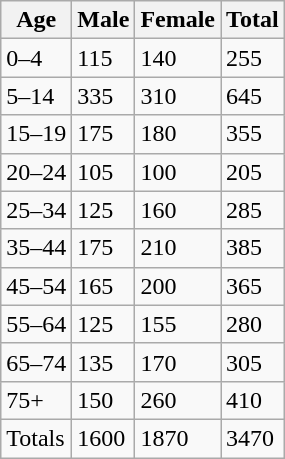<table class="wikitable">
<tr>
<th>Age</th>
<th>Male</th>
<th>Female</th>
<th>Total</th>
</tr>
<tr>
<td>0–4</td>
<td>115</td>
<td>140</td>
<td>255</td>
</tr>
<tr>
<td>5–14</td>
<td>335</td>
<td>310</td>
<td>645</td>
</tr>
<tr>
<td>15–19</td>
<td>175</td>
<td>180</td>
<td>355</td>
</tr>
<tr>
<td>20–24</td>
<td>105</td>
<td>100</td>
<td>205</td>
</tr>
<tr>
<td>25–34</td>
<td>125</td>
<td>160</td>
<td>285</td>
</tr>
<tr>
<td>35–44</td>
<td>175</td>
<td>210</td>
<td>385</td>
</tr>
<tr>
<td>45–54</td>
<td>165</td>
<td>200</td>
<td>365</td>
</tr>
<tr>
<td>55–64</td>
<td>125</td>
<td>155</td>
<td>280</td>
</tr>
<tr>
<td>65–74</td>
<td>135</td>
<td>170</td>
<td>305</td>
</tr>
<tr>
<td>75+</td>
<td>150</td>
<td>260</td>
<td>410</td>
</tr>
<tr>
<td>Totals</td>
<td>1600</td>
<td>1870</td>
<td>3470</td>
</tr>
</table>
